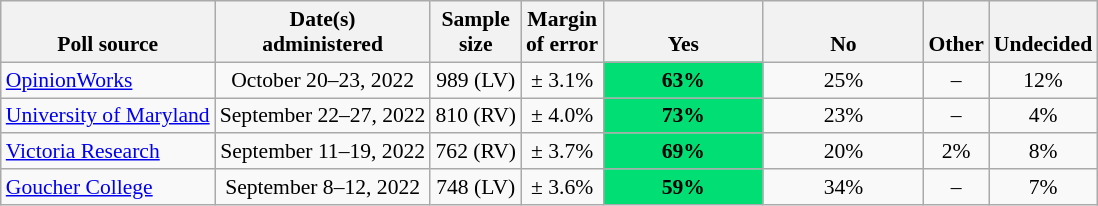<table class="wikitable" style="font-size:90%;text-align:center;">
<tr valign=bottom>
<th>Poll source</th>
<th>Date(s)<br>administered</th>
<th>Sample<br>size</th>
<th>Margin<br>of error</th>
<th style="width:100px;">Yes</th>
<th style="width:100px;">No</th>
<th>Other</th>
<th>Undecided</th>
</tr>
<tr>
<td style="text-align:left;"><a href='#'>OpinionWorks</a></td>
<td>October 20–23, 2022</td>
<td>989 (LV)</td>
<td>± 3.1%</td>
<td style="background: rgb(1,223,116);"><strong>63%</strong></td>
<td>25%</td>
<td>–</td>
<td>12%</td>
</tr>
<tr>
<td style="text-align:left;"><a href='#'>University of Maryland</a></td>
<td>September 22–27, 2022</td>
<td>810 (RV)</td>
<td>± 4.0%</td>
<td style="background: rgb(1,223,116);"><strong>73%</strong></td>
<td>23%</td>
<td>–</td>
<td>4%</td>
</tr>
<tr>
<td style="text-align:left;"><a href='#'>Victoria Research</a></td>
<td>September 11–19, 2022</td>
<td>762 (RV)</td>
<td>± 3.7%</td>
<td style="background: rgb(1,223,116);"><strong>69%</strong></td>
<td>20%</td>
<td>2%</td>
<td>8%</td>
</tr>
<tr>
<td style="text-align:left;"><a href='#'>Goucher College</a></td>
<td>September 8–12, 2022</td>
<td>748 (LV)</td>
<td>± 3.6%</td>
<td style="background: rgb(1,223,116);"><strong>59%</strong></td>
<td>34%</td>
<td>–</td>
<td>7%</td>
</tr>
</table>
